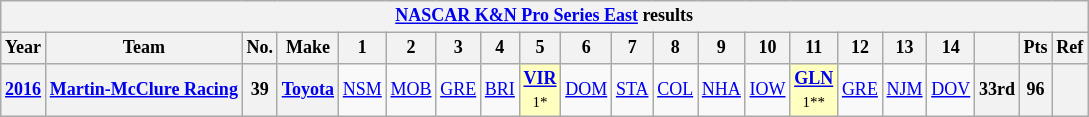<table class="wikitable" style="text-align:center; font-size:75%">
<tr>
<th colspan=45><a href='#'>NASCAR K&N Pro Series East</a> results</th>
</tr>
<tr>
<th>Year</th>
<th>Team</th>
<th>No.</th>
<th>Make</th>
<th>1</th>
<th>2</th>
<th>3</th>
<th>4</th>
<th>5</th>
<th>6</th>
<th>7</th>
<th>8</th>
<th>9</th>
<th>10</th>
<th>11</th>
<th>12</th>
<th>13</th>
<th>14</th>
<th></th>
<th>Pts</th>
<th>Ref</th>
</tr>
<tr>
<th><a href='#'>2016</a></th>
<th><a href='#'>Martin-McClure Racing</a></th>
<th>39</th>
<th><a href='#'>Toyota</a></th>
<td><a href='#'>NSM</a></td>
<td><a href='#'>MOB</a></td>
<td><a href='#'>GRE</a></td>
<td><a href='#'>BRI</a></td>
<td style="background:#FFFFBF;"><strong><a href='#'>VIR</a></strong><br><small>1*</small></td>
<td><a href='#'>DOM</a></td>
<td><a href='#'>STA</a></td>
<td><a href='#'>COL</a></td>
<td><a href='#'>NHA</a></td>
<td><a href='#'>IOW</a></td>
<td style="background:#FFFFBF;"><strong><a href='#'>GLN</a></strong><br><small>1**</small></td>
<td><a href='#'>GRE</a></td>
<td><a href='#'>NJM</a></td>
<td><a href='#'>DOV</a></td>
<th>33rd</th>
<th>96</th>
<th></th>
</tr>
</table>
